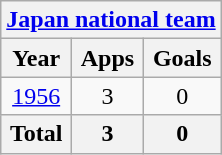<table class="wikitable" style="text-align:center">
<tr>
<th colspan=3><a href='#'>Japan national team</a></th>
</tr>
<tr>
<th>Year</th>
<th>Apps</th>
<th>Goals</th>
</tr>
<tr>
<td><a href='#'>1956</a></td>
<td>3</td>
<td>0</td>
</tr>
<tr>
<th>Total</th>
<th>3</th>
<th>0</th>
</tr>
</table>
